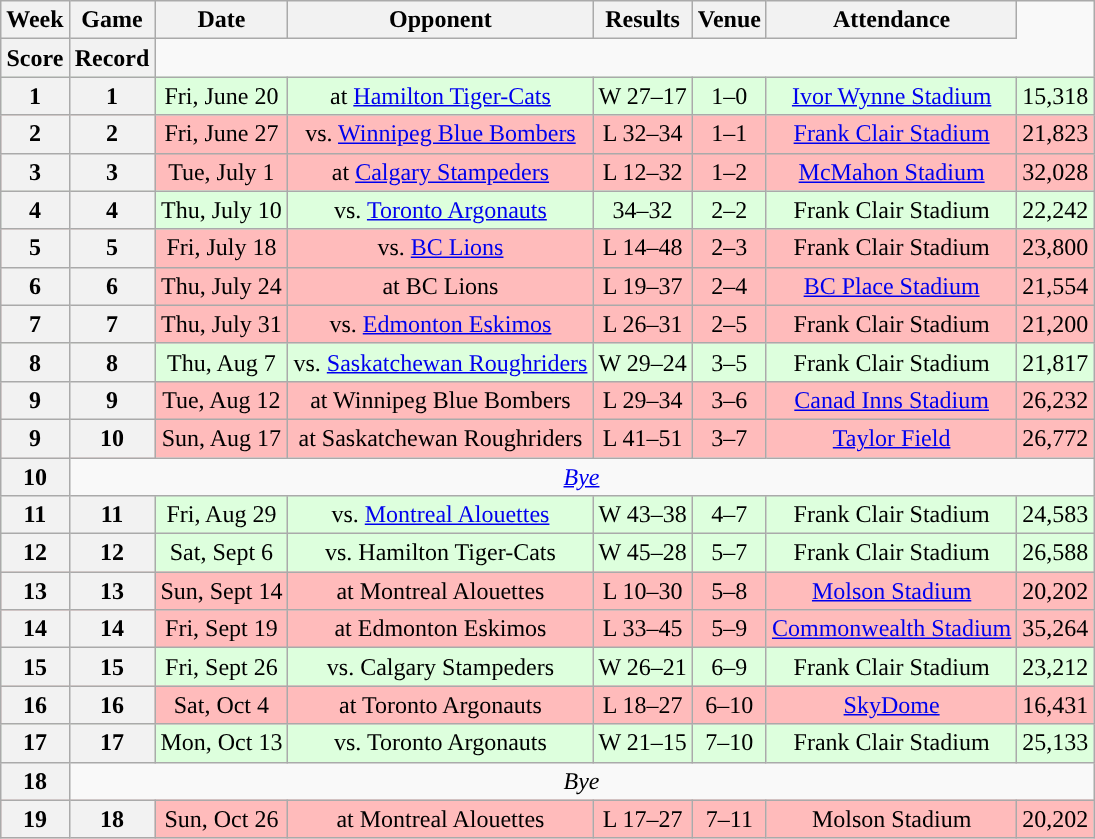<table class="wikitable" style="text-align:center">
<tr>
<th>Week</th>
<th>Game</th>
<th>Date</th>
<th>Opponent</th>
<th>Results</th>
<th>Venue</th>
<th>Attendance</th>
</tr>
<tr>
<th>Score</th>
<th>Record</th>
</tr>
<tr style="background:#ddffdd">
<th>1</th>
<th>1</th>
<td>Fri, June 20</td>
<td>at <a href='#'>Hamilton Tiger-Cats</a></td>
<td>W 27–17</td>
<td>1–0</td>
<td><a href='#'>Ivor Wynne Stadium</a></td>
<td>15,318</td>
</tr>
<tr style="background:#ffbbbb">
<th>2</th>
<th>2</th>
<td>Fri, June 27</td>
<td>vs. <a href='#'>Winnipeg Blue Bombers</a></td>
<td>L 32–34</td>
<td>1–1</td>
<td><a href='#'>Frank Clair Stadium</a></td>
<td>21,823</td>
</tr>
<tr style="background:#ffbbbb">
<th>3</th>
<th>3</th>
<td>Tue, July 1</td>
<td>at <a href='#'>Calgary Stampeders</a></td>
<td>L 12–32</td>
<td>1–2</td>
<td><a href='#'>McMahon Stadium</a></td>
<td>32,028</td>
</tr>
<tr style="background:#ddffdd">
<th>4</th>
<th>4</th>
<td>Thu, July 10</td>
<td>vs. <a href='#'>Toronto Argonauts</a></td>
<td>34–32</td>
<td>2–2</td>
<td>Frank Clair Stadium</td>
<td>22,242</td>
</tr>
<tr align="center" bgcolor="#ffbbbb">
<th>5</th>
<th>5</th>
<td>Fri, July 18</td>
<td>vs. <a href='#'>BC Lions</a></td>
<td>L 14–48</td>
<td>2–3</td>
<td>Frank Clair Stadium</td>
<td>23,800</td>
</tr>
<tr style="background:#ffbbbb">
<th>6</th>
<th>6</th>
<td>Thu, July 24</td>
<td>at BC Lions</td>
<td>L 19–37</td>
<td>2–4</td>
<td><a href='#'>BC Place Stadium</a></td>
<td>21,554</td>
</tr>
<tr style="background:#ffbbbb">
<th>7</th>
<th>7</th>
<td>Thu, July 31</td>
<td>vs. <a href='#'>Edmonton Eskimos</a></td>
<td>L 26–31</td>
<td>2–5</td>
<td>Frank Clair Stadium</td>
<td>21,200</td>
</tr>
<tr style="background:#ddffdd">
<th>8</th>
<th>8</th>
<td>Thu, Aug 7</td>
<td>vs. <a href='#'>Saskatchewan Roughriders</a></td>
<td>W 29–24</td>
<td>3–5</td>
<td>Frank Clair Stadium</td>
<td>21,817</td>
</tr>
<tr style="background:#ffbbbb">
<th>9</th>
<th>9</th>
<td>Tue, Aug 12</td>
<td>at Winnipeg Blue Bombers</td>
<td>L 29–34</td>
<td>3–6</td>
<td><a href='#'>Canad Inns Stadium</a></td>
<td>26,232</td>
</tr>
<tr style="background:#ffbbbb">
<th>9</th>
<th>10</th>
<td>Sun, Aug 17</td>
<td>at Saskatchewan Roughriders</td>
<td>L 41–51</td>
<td>3–7</td>
<td><a href='#'>Taylor Field</a></td>
<td>26,772</td>
</tr>
<tr>
<th>10</th>
<td colspan=7><em><a href='#'>Bye</a></em></td>
</tr>
<tr style="background:#ddffdd">
<th>11</th>
<th>11</th>
<td>Fri, Aug 29</td>
<td>vs. <a href='#'>Montreal Alouettes</a></td>
<td>W 43–38</td>
<td>4–7</td>
<td>Frank Clair Stadium</td>
<td>24,583</td>
</tr>
<tr style="background:#ddffdd">
<th>12</th>
<th>12</th>
<td>Sat, Sept 6</td>
<td>vs. Hamilton Tiger-Cats</td>
<td>W 45–28</td>
<td>5–7</td>
<td>Frank Clair Stadium</td>
<td>26,588</td>
</tr>
<tr style="background:#ffbbbb">
<th>13</th>
<th>13</th>
<td>Sun, Sept 14</td>
<td>at Montreal Alouettes</td>
<td>L 10–30</td>
<td>5–8</td>
<td><a href='#'>Molson Stadium</a></td>
<td>20,202</td>
</tr>
<tr style="background:#ffbbbb">
<th>14</th>
<th>14</th>
<td>Fri, Sept 19</td>
<td>at Edmonton Eskimos</td>
<td>L 33–45</td>
<td>5–9</td>
<td><a href='#'>Commonwealth Stadium</a></td>
<td>35,264</td>
</tr>
<tr style="background:#ddffdd">
<th>15</th>
<th>15</th>
<td>Fri, Sept 26</td>
<td>vs. Calgary Stampeders</td>
<td>W 26–21</td>
<td>6–9</td>
<td>Frank Clair Stadium</td>
<td>23,212</td>
</tr>
<tr style="background:#ffbbbb">
<th>16</th>
<th>16</th>
<td>Sat, Oct 4</td>
<td>at Toronto Argonauts</td>
<td>L 18–27</td>
<td>6–10</td>
<td><a href='#'>SkyDome</a></td>
<td>16,431</td>
</tr>
<tr style="background:#ddffdd">
<th>17</th>
<th>17</th>
<td>Mon, Oct 13</td>
<td>vs. Toronto Argonauts</td>
<td>W 21–15</td>
<td>7–10</td>
<td>Frank Clair Stadium</td>
<td>25,133</td>
</tr>
<tr>
<th>18</th>
<td colspan=7 align="center"><em>Bye</em></td>
</tr>
<tr style="background:#ffbbbb">
<th>19</th>
<th>18</th>
<td>Sun, Oct 26</td>
<td>at Montreal Alouettes</td>
<td>L 17–27</td>
<td>7–11</td>
<td>Molson Stadium</td>
<td>20,202</td>
</tr>
</table>
